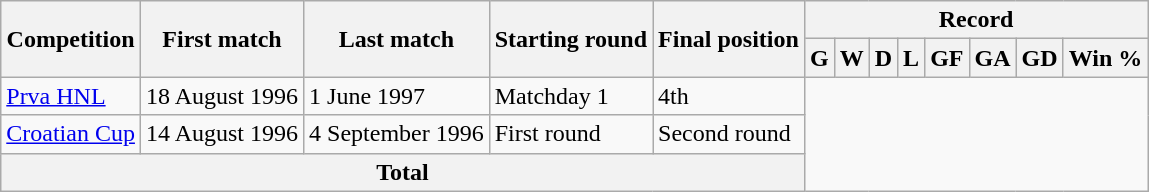<table class="wikitable" style="text-align: center">
<tr>
<th rowspan="2">Competition</th>
<th rowspan="2">First match</th>
<th rowspan="2">Last match</th>
<th rowspan="2">Starting round</th>
<th rowspan="2">Final position</th>
<th colspan="8">Record</th>
</tr>
<tr>
<th>G</th>
<th>W</th>
<th>D</th>
<th>L</th>
<th>GF</th>
<th>GA</th>
<th>GD</th>
<th>Win %</th>
</tr>
<tr>
<td align=left><a href='#'>Prva HNL</a></td>
<td align=left>18 August 1996</td>
<td align=left>1 June 1997</td>
<td align=left>Matchday 1</td>
<td align=left>4th<br></td>
</tr>
<tr>
<td align=left><a href='#'>Croatian Cup</a></td>
<td align=left>14 August 1996</td>
<td align=left>4 September 1996</td>
<td align=left>First round</td>
<td align=left>Second round<br></td>
</tr>
<tr>
<th colspan="5">Total<br></th>
</tr>
</table>
